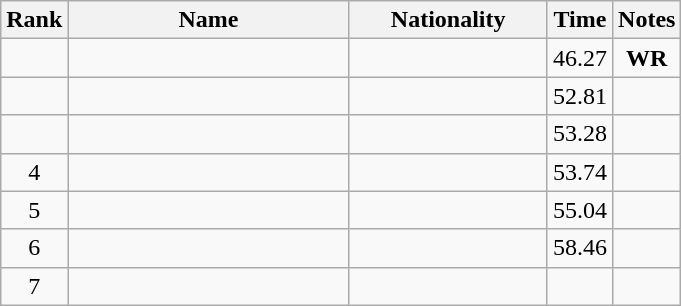<table class="wikitable sortable" style="text-align:center">
<tr>
<th>Rank</th>
<th style="width:180px">Name</th>
<th style="width:125px">Nationality</th>
<th>Time</th>
<th>Notes</th>
</tr>
<tr>
<td></td>
<td style="text-align:left;"></td>
<td style="text-align:left;"></td>
<td>46.27</td>
<td><strong>WR</strong></td>
</tr>
<tr>
<td></td>
<td style="text-align:left;"></td>
<td style="text-align:left;"></td>
<td>52.81</td>
<td></td>
</tr>
<tr>
<td></td>
<td style="text-align:left;"></td>
<td style="text-align:left;"></td>
<td>53.28</td>
<td></td>
</tr>
<tr>
<td>4</td>
<td style="text-align:left;"></td>
<td style="text-align:left;"></td>
<td>53.74</td>
<td></td>
</tr>
<tr>
<td>5</td>
<td style="text-align:left;"></td>
<td style="text-align:left;"></td>
<td>55.04</td>
<td></td>
</tr>
<tr>
<td>6</td>
<td style="text-align:left;"></td>
<td style="text-align:left;"></td>
<td>58.46</td>
<td></td>
</tr>
<tr>
<td>7</td>
<td style="text-align:left;"></td>
<td style="text-align:left;"></td>
<td></td>
<td></td>
</tr>
</table>
